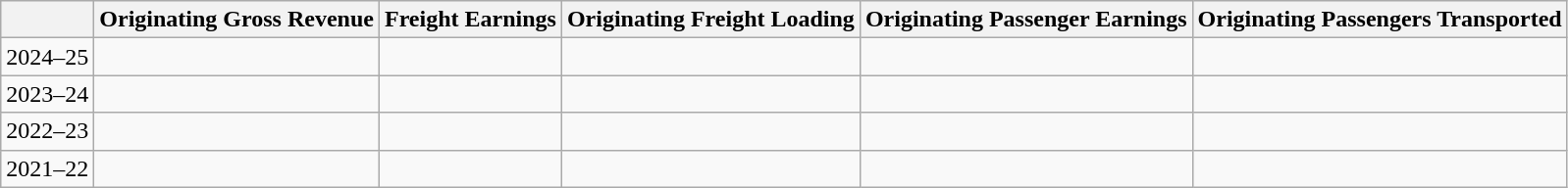<table class="wikitable">
<tr>
<th></th>
<th>Originating Gross Revenue</th>
<th>Freight Earnings</th>
<th>Originating Freight Loading</th>
<th>Originating Passenger Earnings</th>
<th>Originating Passengers Transported</th>
</tr>
<tr>
<td>2024–25</td>
<td></td>
<td></td>
<td></td>
<td></td>
<td></td>
</tr>
<tr>
<td>2023–24</td>
<td></td>
<td></td>
<td></td>
<td></td>
<td></td>
</tr>
<tr>
<td>2022–23</td>
<td></td>
<td></td>
<td></td>
<td></td>
<td></td>
</tr>
<tr>
<td>2021–22</td>
<td></td>
<td></td>
<td></td>
<td></td>
<td></td>
</tr>
</table>
